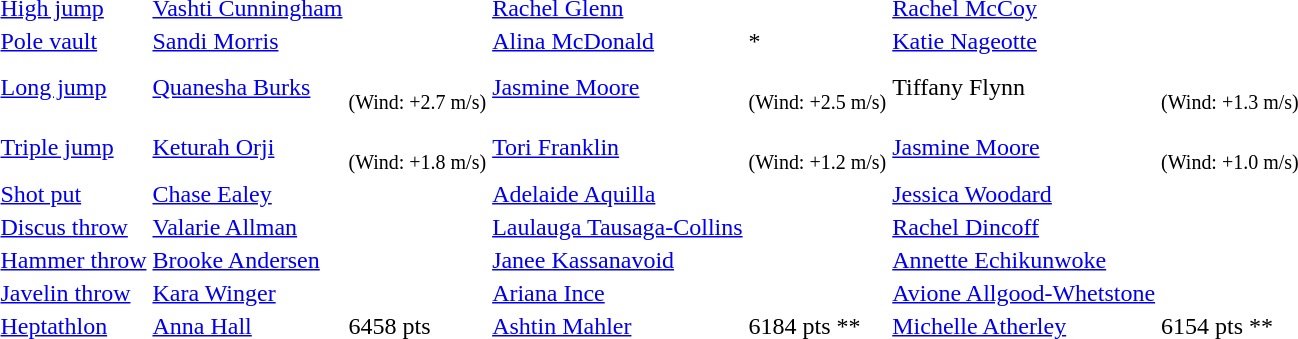<table>
<tr>
<td><a href='#'>High jump</a></td>
<td><a href='#'>Vashti Cunningham</a></td>
<td></td>
<td><a href='#'>Rachel Glenn</a></td>
<td></td>
<td><a href='#'>Rachel McCoy</a></td>
<td></td>
</tr>
<tr>
<td><a href='#'>Pole vault</a></td>
<td><a href='#'>Sandi Morris</a></td>
<td></td>
<td><a href='#'>Alina McDonald</a></td>
<td> *</td>
<td><a href='#'>Katie Nageotte</a></td>
<td></td>
</tr>
<tr>
<td><a href='#'>Long jump</a></td>
<td><a href='#'>Quanesha Burks</a></td>
<td><br><small>(Wind: +2.7 m/s)</small></td>
<td><a href='#'>Jasmine Moore</a></td>
<td><br><small>(Wind: +2.5 m/s)</small></td>
<td>Tiffany Flynn</td>
<td><br><small>(Wind: +1.3 m/s)</small></td>
</tr>
<tr>
<td><a href='#'>Triple jump</a></td>
<td><a href='#'>Keturah Orji</a></td>
<td><br><small>(Wind: +1.8 m/s)</small> </td>
<td><a href='#'>Tori Franklin</a></td>
<td><br><small>(Wind: +1.2 m/s)</small></td>
<td><a href='#'>Jasmine Moore</a></td>
<td><br><small>(Wind: +1.0 m/s)</small></td>
</tr>
<tr>
<td><a href='#'>Shot put</a></td>
<td><a href='#'>Chase Ealey</a></td>
<td> </td>
<td><a href='#'>Adelaide Aquilla</a></td>
<td></td>
<td><a href='#'>Jessica Woodard</a></td>
<td></td>
</tr>
<tr>
<td><a href='#'>Discus throw</a></td>
<td><a href='#'>Valarie Allman</a></td>
<td></td>
<td><a href='#'>Laulauga Tausaga-Collins</a></td>
<td></td>
<td><a href='#'>Rachel Dincoff</a></td>
<td></td>
</tr>
<tr>
<td><a href='#'>Hammer throw</a></td>
<td><a href='#'>Brooke Andersen</a></td>
<td></td>
<td><a href='#'>Janee Kassanavoid</a></td>
<td></td>
<td><a href='#'>Annette Echikunwoke</a></td>
<td></td>
</tr>
<tr>
<td><a href='#'>Javelin throw</a></td>
<td><a href='#'>Kara Winger</a></td>
<td></td>
<td><a href='#'>Ariana Ince</a></td>
<td></td>
<td><a href='#'>Avione Allgood-Whetstone</a></td>
<td></td>
</tr>
<tr>
<td><a href='#'>Heptathlon</a></td>
<td><a href='#'>Anna Hall</a></td>
<td>6458 pts</td>
<td><a href='#'>Ashtin Mahler</a></td>
<td>6184 pts **</td>
<td><a href='#'>Michelle Atherley</a></td>
<td>6154 pts **</td>
</tr>
</table>
